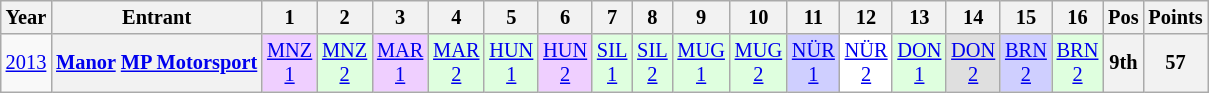<table class="wikitable" style="text-align:center; font-size:85%">
<tr>
<th>Year</th>
<th>Entrant</th>
<th>1</th>
<th>2</th>
<th>3</th>
<th>4</th>
<th>5</th>
<th>6</th>
<th>7</th>
<th>8</th>
<th>9</th>
<th>10</th>
<th>11</th>
<th>12</th>
<th>13</th>
<th>14</th>
<th>15</th>
<th>16</th>
<th>Pos</th>
<th>Points</th>
</tr>
<tr>
<td><a href='#'>2013</a></td>
<th nowrap><a href='#'>Manor</a> <a href='#'>MP Motorsport</a></th>
<td style="background:#EFCFFF;"><a href='#'>MNZ<br>1</a><br></td>
<td style="background:#DFFFDF;"><a href='#'>MNZ<br>2</a><br></td>
<td style="background:#EFCFFF;"><a href='#'>MAR<br>1</a><br></td>
<td style="background:#DFFFDF;"><a href='#'>MAR<br>2</a><br></td>
<td style="background:#DFFFDF;"><a href='#'>HUN<br>1</a><br></td>
<td style="background:#EFCFFF;"><a href='#'>HUN<br>2</a><br></td>
<td style="background:#DFFFDF;"><a href='#'>SIL<br>1</a><br></td>
<td style="background:#DFFFDF;"><a href='#'>SIL<br>2</a><br></td>
<td style="background:#DFFFDF;"><a href='#'>MUG<br>1</a><br></td>
<td style="background:#DFFFDF;"><a href='#'>MUG<br>2</a><br></td>
<td style="background:#CFCFFF;"><a href='#'>NÜR<br>1</a><br></td>
<td style="background:#FFFFFF;"><a href='#'>NÜR<br>2</a><br></td>
<td style="background:#DFFFDF;"><a href='#'>DON<br>1</a><br></td>
<td style="background:#DFDFDF;"><a href='#'>DON<br>2</a><br></td>
<td style="background:#CFCFFF;"><a href='#'>BRN<br>2</a><br></td>
<td style="background:#DFFFDF;"><a href='#'>BRN<br>2</a><br></td>
<th>9th</th>
<th>57</th>
</tr>
</table>
